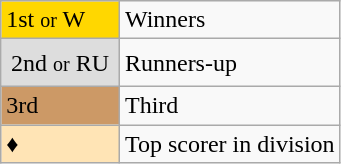<table class="wikitable">
<tr>
<td style="background-color:Gold">1st <small>or</small> W</td>
<td>Winners</td>
</tr>
<tr>
<td style="background-color:#DDD;padding:0.4em">2nd <small>or</small> RU</td>
<td>Runners-up</td>
</tr>
<tr>
<td style="background-color:#CC9966">3rd</td>
<td>Third</td>
</tr>
<tr>
<td style="background-color:#FFE4B5">♦</td>
<td>Top scorer in division</td>
</tr>
</table>
